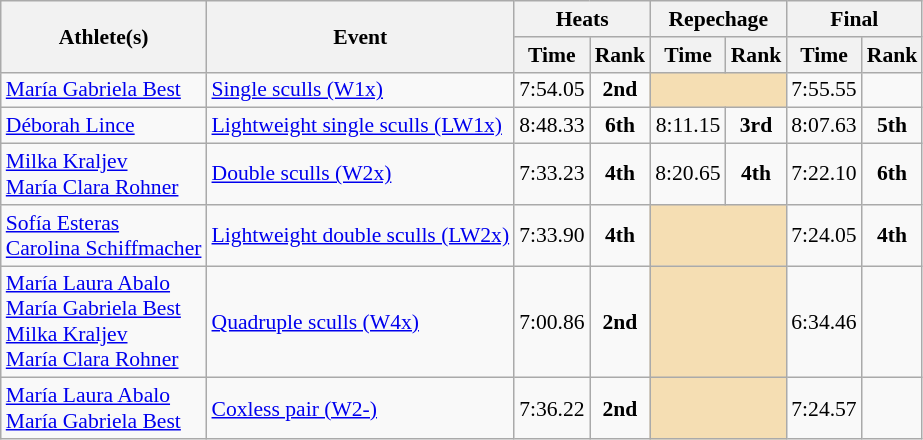<table class="wikitable" border="1" style="font-size:90%">
<tr>
<th rowspan=2>Athlete(s)</th>
<th rowspan=2>Event</th>
<th colspan=2>Heats</th>
<th colspan=2>Repechage</th>
<th colspan=2>Final</th>
</tr>
<tr>
<th>Time</th>
<th>Rank</th>
<th>Time</th>
<th>Rank</th>
<th>Time</th>
<th>Rank</th>
</tr>
<tr>
<td><a href='#'>María Gabriela Best</a></td>
<td><a href='#'>Single sculls (W1x)</a></td>
<td align=center>7:54.05</td>
<td align=center><strong>2nd</strong></td>
<td align="center" colspan="2" bgcolor=wheat></td>
<td align=center>7:55.55</td>
<td align=center></td>
</tr>
<tr>
<td><a href='#'>Déborah Lince</a></td>
<td><a href='#'>Lightweight single sculls (LW1x)</a></td>
<td align=center>8:48.33</td>
<td align=center><strong>6th</strong></td>
<td align=center>8:11.15</td>
<td align=center><strong>3rd</strong></td>
<td align=center>8:07.63</td>
<td align=center><strong>5th</strong></td>
</tr>
<tr>
<td><a href='#'>Milka Kraljev</a><br><a href='#'>María Clara Rohner</a></td>
<td><a href='#'>Double sculls (W2x)</a></td>
<td align=center>7:33.23</td>
<td align=center><strong>4th</strong></td>
<td align=center>8:20.65</td>
<td align=center><strong>4th</strong></td>
<td align=center>7:22.10</td>
<td align=center><strong>6th</strong></td>
</tr>
<tr>
<td><a href='#'>Sofía Esteras</a><br><a href='#'>Carolina Schiffmacher</a></td>
<td><a href='#'>Lightweight double sculls (LW2x)</a></td>
<td align=center>7:33.90</td>
<td align=center><strong>4th</strong></td>
<td align="center" colspan="2" bgcolor=wheat></td>
<td align=center>7:24.05</td>
<td align=center><strong>4th</strong></td>
</tr>
<tr>
<td><a href='#'>María Laura Abalo</a><br><a href='#'>María Gabriela Best</a><br><a href='#'>Milka Kraljev</a><br><a href='#'>María Clara Rohner</a></td>
<td><a href='#'>Quadruple sculls (W4x)</a></td>
<td align=center>7:00.86</td>
<td align=center><strong>2nd</strong></td>
<td align="center" colspan="2" bgcolor=wheat></td>
<td align=center>6:34.46</td>
<td align=center></td>
</tr>
<tr>
<td><a href='#'>María Laura Abalo</a><br><a href='#'>María Gabriela Best</a></td>
<td><a href='#'>Coxless pair (W2-)</a></td>
<td align=center>7:36.22</td>
<td align=center><strong>2nd</strong></td>
<td align="center" colspan="2" bgcolor=wheat></td>
<td align=center>7:24.57</td>
<td align=center></td>
</tr>
</table>
